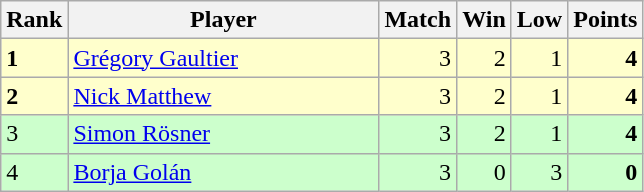<table class="wikitable">
<tr>
<th width=20>Rank</th>
<th width=200>Player</th>
<th width=20>Match</th>
<th width=20>Win</th>
<th width=20>Low</th>
<th width=20>Points</th>
</tr>
<tr style="text-align:right; background:#ffc;">
<td align="left"><strong>1</strong></td>
<td style="text-align:left;"> <a href='#'>Grégory Gaultier</a></td>
<td>3</td>
<td>2</td>
<td>1</td>
<td><strong>4</strong></td>
</tr>
<tr style="text-align:right; background:#ffc;">
<td align="left"><strong>2</strong></td>
<td style="text-align:left;"> <a href='#'>Nick Matthew</a></td>
<td>3</td>
<td>2</td>
<td>1</td>
<td><strong>4</strong></td>
</tr>
<tr style="text-align:right; background:#cfc;">
<td align="left">3</td>
<td style="text-align:left;"> <a href='#'>Simon Rösner</a></td>
<td>3</td>
<td>2</td>
<td>1</td>
<td><strong>4</strong></td>
</tr>
<tr style="text-align:right; background:#cfc;">
<td align="left">4</td>
<td style="text-align:left;"> <a href='#'>Borja Golán</a></td>
<td>3</td>
<td>0</td>
<td>3</td>
<td><strong>0</strong></td>
</tr>
</table>
